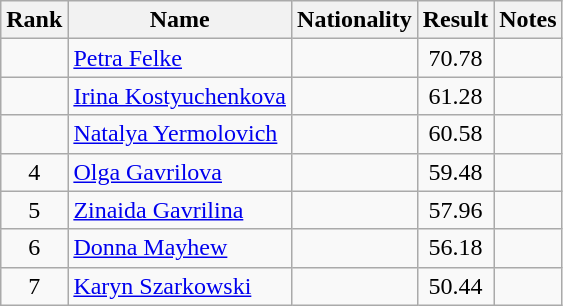<table class="wikitable sortable" style="text-align:center">
<tr>
<th>Rank</th>
<th>Name</th>
<th>Nationality</th>
<th>Result</th>
<th>Notes</th>
</tr>
<tr>
<td></td>
<td align=left><a href='#'>Petra Felke</a></td>
<td align=left></td>
<td>70.78</td>
<td></td>
</tr>
<tr>
<td></td>
<td align=left><a href='#'>Irina Kostyuchenkova</a></td>
<td align=left></td>
<td>61.28</td>
<td></td>
</tr>
<tr>
<td></td>
<td align=left><a href='#'>Natalya Yermolovich</a></td>
<td align=left></td>
<td>60.58</td>
<td></td>
</tr>
<tr>
<td>4</td>
<td align=left><a href='#'>Olga Gavrilova</a></td>
<td align=left></td>
<td>59.48</td>
<td></td>
</tr>
<tr>
<td>5</td>
<td align=left><a href='#'>Zinaida Gavrilina</a></td>
<td align=left></td>
<td>57.96</td>
<td></td>
</tr>
<tr>
<td>6</td>
<td align=left><a href='#'>Donna Mayhew</a></td>
<td align=left></td>
<td>56.18</td>
<td></td>
</tr>
<tr>
<td>7</td>
<td align=left><a href='#'>Karyn Szarkowski</a></td>
<td align=left></td>
<td>50.44</td>
<td></td>
</tr>
</table>
